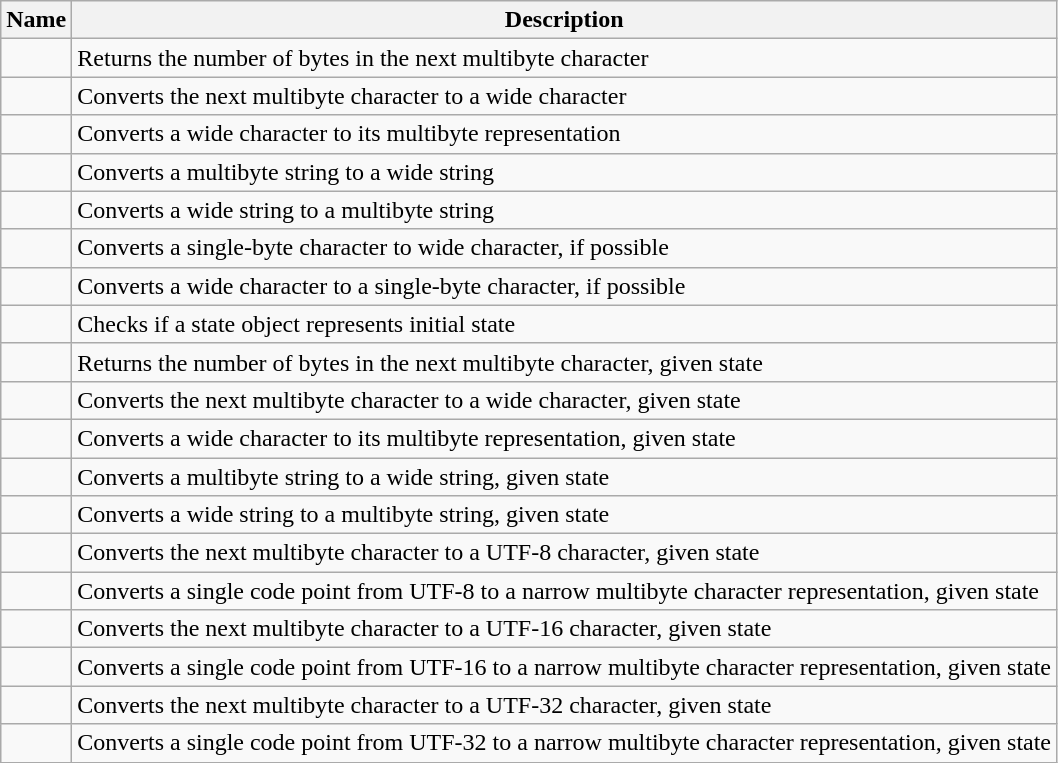<table class="wikitable" style="margin-right: 1.5em;">
<tr>
<th>Name</th>
<th>Description</th>
</tr>
<tr>
<td></td>
<td>Returns the number of bytes in the next multibyte character</td>
</tr>
<tr>
<td></td>
<td>Converts the next multibyte character to a wide character</td>
</tr>
<tr>
<td></td>
<td>Converts a wide character to its multibyte representation</td>
</tr>
<tr>
<td></td>
<td>Converts a multibyte string to a wide string</td>
</tr>
<tr>
<td></td>
<td>Converts a wide string to a multibyte string</td>
</tr>
<tr>
<td></td>
<td>Converts a single-byte character to wide character, if possible</td>
</tr>
<tr>
<td></td>
<td>Converts a wide character to a single-byte character, if possible</td>
</tr>
<tr>
<td></td>
<td>Checks if a state object represents initial state</td>
</tr>
<tr>
<td></td>
<td>Returns the number of bytes in the next multibyte character, given state</td>
</tr>
<tr>
<td></td>
<td>Converts the next multibyte character to a wide character, given state</td>
</tr>
<tr>
<td></td>
<td>Converts a wide character to its multibyte representation, given state</td>
</tr>
<tr>
<td></td>
<td>Converts a multibyte string to a wide string, given state</td>
</tr>
<tr>
<td></td>
<td>Converts a wide string to a multibyte string, given state</td>
</tr>
<tr>
<td></td>
<td>Converts the next multibyte character to a UTF-8 character, given state</td>
</tr>
<tr>
<td></td>
<td>Converts a single code point from UTF-8 to a narrow multibyte character representation, given state</td>
</tr>
<tr>
<td></td>
<td>Converts the next multibyte character to a UTF-16 character, given state</td>
</tr>
<tr>
<td></td>
<td>Converts a single code point from UTF-16 to a narrow multibyte character representation, given state</td>
</tr>
<tr>
<td></td>
<td>Converts the next multibyte character to a UTF-32 character, given state</td>
</tr>
<tr>
<td></td>
<td>Converts a single code point from UTF-32 to a narrow multibyte character representation, given state</td>
</tr>
</table>
